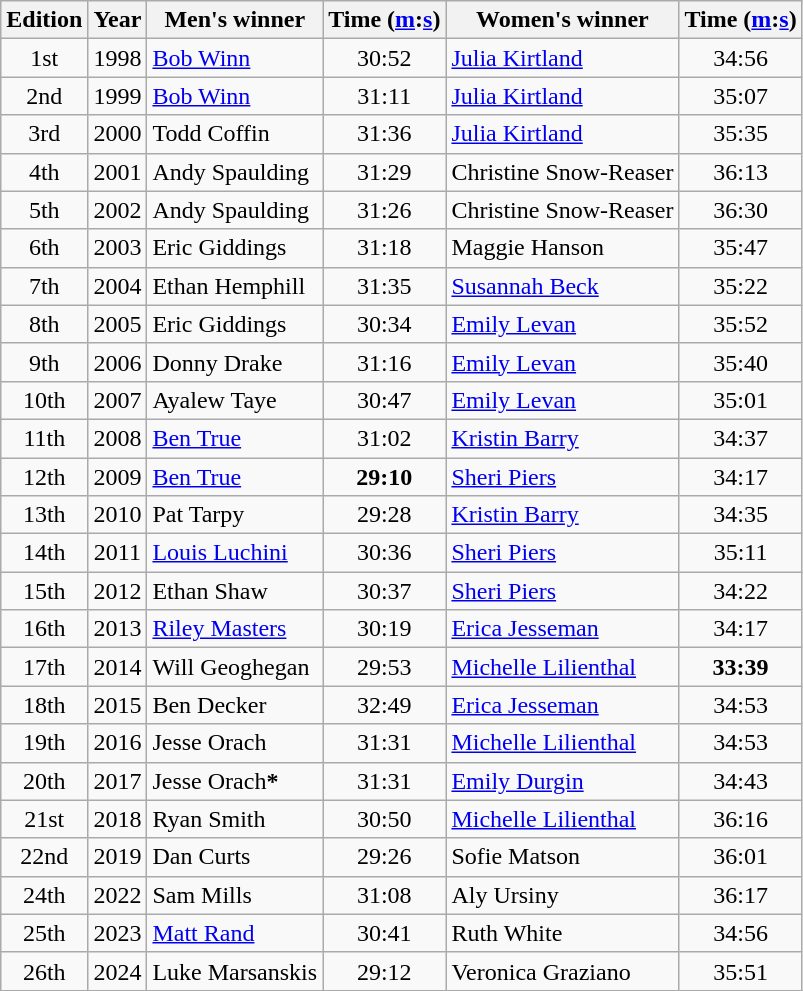<table class="wikitable sortable" style="text-align:center">
<tr>
<th class=unsortable>Edition</th>
<th>Year</th>
<th class=unsortable>Men's winner</th>
<th>Time (<a href='#'>m</a>:<a href='#'>s</a>)</th>
<th class=unsortable>Women's winner</th>
<th>Time (<a href='#'>m</a>:<a href='#'>s</a>)</th>
</tr>
<tr>
<td>1st</td>
<td>1998</td>
<td align=left><a href='#'>Bob Winn</a></td>
<td>30:52</td>
<td align=left><a href='#'>Julia Kirtland</a></td>
<td>34:56</td>
</tr>
<tr>
<td>2nd</td>
<td>1999</td>
<td align=left><a href='#'>Bob Winn</a></td>
<td>31:11</td>
<td align=left><a href='#'>Julia Kirtland</a></td>
<td>35:07</td>
</tr>
<tr>
<td>3rd</td>
<td>2000</td>
<td align=left>Todd Coffin</td>
<td>31:36</td>
<td align=left><a href='#'>Julia Kirtland</a></td>
<td>35:35</td>
</tr>
<tr>
<td>4th</td>
<td>2001</td>
<td align=left>Andy Spaulding</td>
<td>31:29</td>
<td align=left>Christine Snow-Reaser</td>
<td>36:13</td>
</tr>
<tr>
<td>5th</td>
<td>2002</td>
<td align=left>Andy Spaulding</td>
<td>31:26</td>
<td align=left>Christine Snow-Reaser</td>
<td>36:30</td>
</tr>
<tr>
<td>6th</td>
<td>2003</td>
<td align=left>Eric Giddings</td>
<td>31:18</td>
<td align=left>Maggie Hanson</td>
<td>35:47</td>
</tr>
<tr>
<td>7th</td>
<td>2004</td>
<td align=left>Ethan Hemphill</td>
<td>31:35</td>
<td align=left><a href='#'>Susannah Beck</a></td>
<td>35:22</td>
</tr>
<tr>
<td>8th</td>
<td>2005</td>
<td align=left>Eric Giddings</td>
<td>30:34</td>
<td align=left><a href='#'>Emily Levan</a></td>
<td>35:52</td>
</tr>
<tr>
<td>9th</td>
<td>2006</td>
<td align=left>Donny Drake</td>
<td>31:16</td>
<td align=left><a href='#'>Emily Levan</a></td>
<td>35:40</td>
</tr>
<tr>
<td>10th</td>
<td>2007</td>
<td align=left>Ayalew Taye</td>
<td>30:47</td>
<td align=left><a href='#'>Emily Levan</a></td>
<td>35:01</td>
</tr>
<tr>
<td>11th</td>
<td>2008</td>
<td align=left><a href='#'>Ben True</a></td>
<td>31:02</td>
<td align=left><a href='#'>Kristin Barry</a></td>
<td>34:37</td>
</tr>
<tr>
<td>12th</td>
<td>2009</td>
<td align=left><a href='#'>Ben True</a></td>
<td><strong>29:10</strong></td>
<td align=left><a href='#'>Sheri Piers</a></td>
<td>34:17</td>
</tr>
<tr>
<td>13th</td>
<td>2010</td>
<td align=left>Pat Tarpy</td>
<td>29:28</td>
<td align=left><a href='#'>Kristin Barry</a></td>
<td>34:35</td>
</tr>
<tr>
<td>14th</td>
<td>2011</td>
<td align=left><a href='#'>Louis Luchini</a></td>
<td>30:36</td>
<td align=left><a href='#'>Sheri Piers</a></td>
<td>35:11</td>
</tr>
<tr>
<td>15th</td>
<td>2012</td>
<td align=left>Ethan Shaw</td>
<td>30:37</td>
<td align=left><a href='#'>Sheri Piers</a></td>
<td>34:22</td>
</tr>
<tr>
<td>16th</td>
<td>2013</td>
<td align=left><a href='#'>Riley Masters</a></td>
<td>30:19</td>
<td align=left><a href='#'>Erica Jesseman</a></td>
<td>34:17</td>
</tr>
<tr>
<td>17th</td>
<td>2014</td>
<td align=left>Will Geoghegan</td>
<td>29:53</td>
<td align=left><a href='#'> Michelle Lilienthal</a></td>
<td><strong>33:39</strong></td>
</tr>
<tr>
<td>18th</td>
<td>2015</td>
<td align=left>Ben Decker</td>
<td>32:49</td>
<td align=left><a href='#'>Erica Jesseman</a></td>
<td>34:53</td>
</tr>
<tr>
<td>19th</td>
<td>2016</td>
<td align=left>Jesse Orach</td>
<td>31:31</td>
<td align=left><a href='#'> Michelle Lilienthal</a></td>
<td>34:53</td>
</tr>
<tr>
<td>20th</td>
<td>2017</td>
<td align=left>Jesse Orach<strong>*</strong></td>
<td>31:31</td>
<td align=left><a href='#'>Emily Durgin</a></td>
<td>34:43</td>
</tr>
<tr>
<td>21st</td>
<td>2018</td>
<td align=left>Ryan Smith</td>
<td>30:50</td>
<td align=left><a href='#'> Michelle Lilienthal</a></td>
<td>36:16</td>
</tr>
<tr>
<td>22nd</td>
<td>2019</td>
<td align=left>Dan Curts</td>
<td>29:26</td>
<td align=left>Sofie Matson</td>
<td>36:01</td>
</tr>
<tr>
<td>24th</td>
<td>2022</td>
<td align=left>Sam Mills</td>
<td>31:08</td>
<td align=left>Aly Ursiny</td>
<td>36:17</td>
</tr>
<tr>
<td>25th</td>
<td>2023</td>
<td align=left><a href='#'>Matt Rand</a></td>
<td>30:41</td>
<td align=left>Ruth White</td>
<td>34:56</td>
</tr>
<tr>
<td>26th</td>
<td>2024</td>
<td align=left>Luke Marsanskis</td>
<td>29:12</td>
<td align=left>Veronica Graziano</td>
<td>35:51</td>
</tr>
</table>
